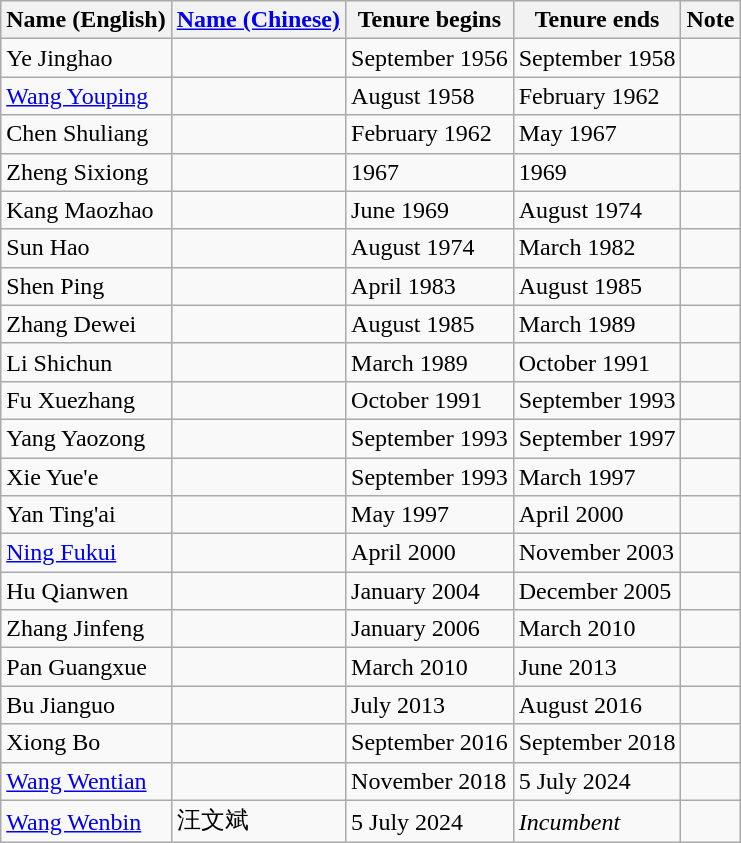<table class="wikitable">
<tr>
<th>Name (English)</th>
<th><a href='#'>Name (Chinese)</a></th>
<th>Tenure begins</th>
<th>Tenure ends</th>
<th>Note</th>
</tr>
<tr>
<td>Ye Jinghao</td>
<td></td>
<td>September 1956</td>
<td>September 1958</td>
<td></td>
</tr>
<tr>
<td><a href='#'>Wang Youping</a></td>
<td></td>
<td>August 1958</td>
<td>February 1962</td>
<td></td>
</tr>
<tr>
<td>Chen Shuliang</td>
<td></td>
<td>February 1962</td>
<td>May 1967</td>
<td></td>
</tr>
<tr>
<td>Zheng Sixiong</td>
<td></td>
<td>1967</td>
<td>1969</td>
<td></td>
</tr>
<tr>
<td>Kang Maozhao</td>
<td></td>
<td>June 1969</td>
<td>August 1974</td>
<td></td>
</tr>
<tr>
<td>Sun Hao</td>
<td></td>
<td>August 1974</td>
<td>March 1982</td>
<td></td>
</tr>
<tr>
<td>Shen Ping</td>
<td></td>
<td>April 1983</td>
<td>August 1985</td>
<td></td>
</tr>
<tr>
<td>Zhang Dewei</td>
<td></td>
<td>August 1985</td>
<td>March 1989</td>
<td></td>
</tr>
<tr>
<td>Li Shichun</td>
<td></td>
<td>March 1989</td>
<td>October 1991</td>
<td></td>
</tr>
<tr>
<td>Fu Xuezhang</td>
<td></td>
<td>October 1991</td>
<td>September 1993</td>
<td></td>
</tr>
<tr>
<td>Yang Yaozong</td>
<td></td>
<td>September 1993</td>
<td>September 1997</td>
<td></td>
</tr>
<tr>
<td>Xie Yue'e</td>
<td></td>
<td>September 1993</td>
<td>March 1997</td>
<td></td>
</tr>
<tr>
<td>Yan Ting'ai</td>
<td></td>
<td>May 1997</td>
<td>April 2000</td>
<td></td>
</tr>
<tr>
<td><a href='#'>Ning Fukui</a></td>
<td></td>
<td>April 2000</td>
<td>November 2003</td>
<td></td>
</tr>
<tr>
<td>Hu Qianwen</td>
<td></td>
<td>January 2004</td>
<td>December 2005</td>
<td></td>
</tr>
<tr>
<td>Zhang Jinfeng</td>
<td></td>
<td>January 2006</td>
<td>March 2010</td>
<td></td>
</tr>
<tr>
<td>Pan Guangxue</td>
<td></td>
<td>March 2010</td>
<td>June 2013</td>
<td></td>
</tr>
<tr>
<td>Bu Jianguo</td>
<td></td>
<td>July 2013</td>
<td>August 2016</td>
<td></td>
</tr>
<tr>
<td>Xiong Bo</td>
<td></td>
<td>September 2016</td>
<td>September 2018</td>
<td></td>
</tr>
<tr>
<td><a href='#'>Wang Wentian</a></td>
<td></td>
<td>November 2018</td>
<td>5 July 2024</td>
<td></td>
</tr>
<tr>
<td><a href='#'>Wang Wenbin</a></td>
<td>汪文斌</td>
<td>5 July 2024</td>
<td><em>Incumbent</em></td>
<td></td>
</tr>
</table>
